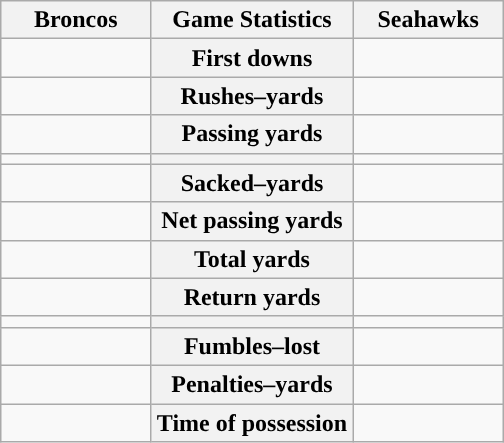<table class="wikitable" style="margin: 1em auto 1em auto">
<tr>
<th style="width:30%;">Broncos</th>
<th style="width:40%;">Game Statistics</th>
<th style="width:30%;">Seahawks</th>
</tr>
<tr>
<td style="text-align:right;"></td>
<th>First downs</th>
<td></td>
</tr>
<tr>
<td style="text-align:right;"></td>
<th>Rushes–yards</th>
<td></td>
</tr>
<tr>
<td style="text-align:right;"></td>
<th>Passing yards</th>
<td></td>
</tr>
<tr>
<td style="text-align:right;"></td>
<th></th>
<td></td>
</tr>
<tr>
<td style="text-align:right;"></td>
<th>Sacked–yards</th>
<td></td>
</tr>
<tr>
<td style="text-align:right;"></td>
<th>Net passing yards</th>
<td></td>
</tr>
<tr>
<td style="text-align:right;"></td>
<th>Total yards</th>
<td></td>
</tr>
<tr>
<td style="text-align:right;"></td>
<th>Return yards</th>
<td></td>
</tr>
<tr>
<td style="text-align:right;"></td>
<th></th>
<td></td>
</tr>
<tr>
<td style="text-align:right;"></td>
<th>Fumbles–lost</th>
<td></td>
</tr>
<tr>
<td style="text-align:right;"></td>
<th>Penalties–yards</th>
<td></td>
</tr>
<tr>
<td style="text-align:right;"></td>
<th>Time of possession</th>
<td></td>
</tr>
</table>
